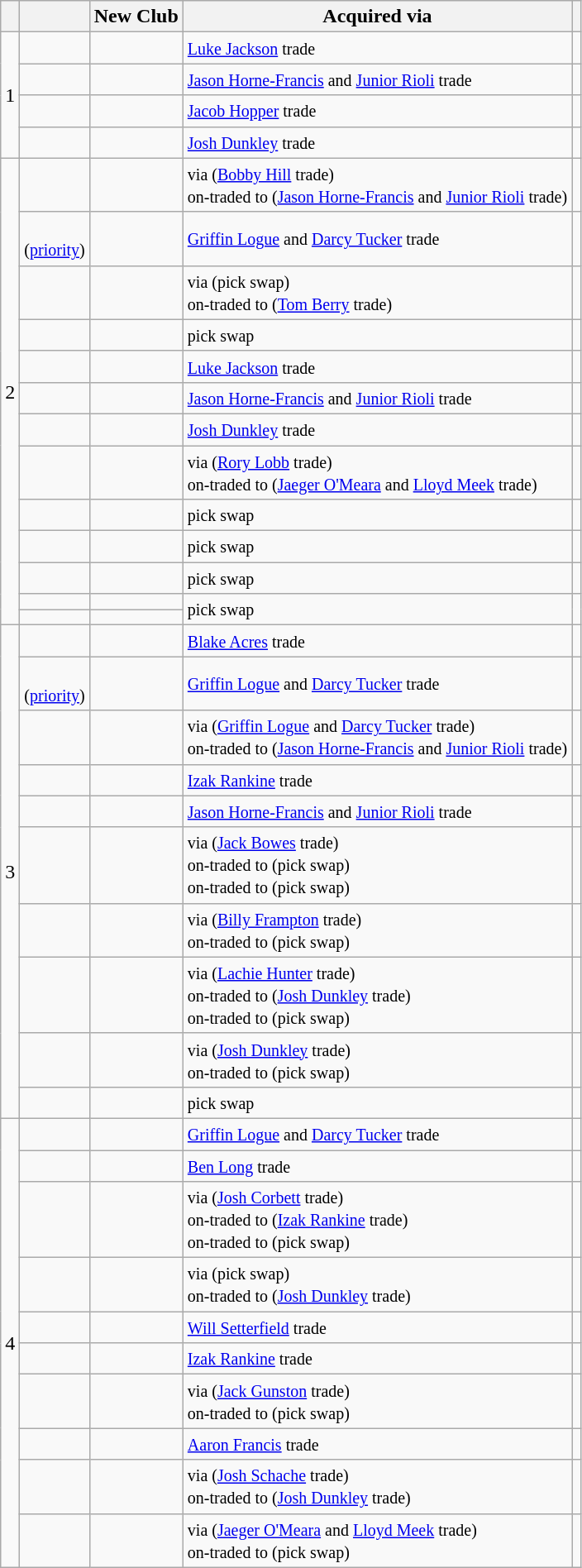<table class="wikitable sortable plainrowheaders">
<tr>
<th scope="col"></th>
<th scope="col"></th>
<th scope="col">New Club</th>
<th class="unsortable">Acquired via</th>
<th class="unsortable"></th>
</tr>
<tr>
<td rowspan=4>1</td>
<td></td>
<td></td>
<td><small><a href='#'>Luke Jackson</a> trade</small></td>
<td align=center></td>
</tr>
<tr>
<td></td>
<td></td>
<td><small><a href='#'>Jason Horne-Francis</a> and <a href='#'>Junior Rioli</a> trade</small></td>
<td align=center></td>
</tr>
<tr>
<td></td>
<td></td>
<td><small><a href='#'>Jacob Hopper</a> trade</small></td>
<td align=center></td>
</tr>
<tr>
<td></td>
<td></td>
<td><small><a href='#'>Josh Dunkley</a> trade</small></td>
<td align=center></td>
</tr>
<tr>
<td rowspan=13>2</td>
<td></td>
<td></td>
<td><small>via  (<a href='#'>Bobby Hill</a> trade)<br>on-traded to  (<a href='#'>Jason Horne-Francis</a> and <a href='#'>Junior Rioli</a> trade)</small></td>
<td align=center><br></td>
</tr>
<tr>
<td><br><small>(<a href='#'>priority</a>)</small></td>
<td></td>
<td><small><a href='#'>Griffin Logue</a> and <a href='#'>Darcy Tucker</a> trade</small></td>
<td align=center></td>
</tr>
<tr>
<td></td>
<td></td>
<td><small>via  (pick swap)<br>on-traded to  (<a href='#'>Tom Berry</a> trade)</small></td>
<td align=center><br></td>
</tr>
<tr>
<td></td>
<td></td>
<td><small>pick swap</small></td>
<td align=center></td>
</tr>
<tr>
<td></td>
<td></td>
<td><small><a href='#'>Luke Jackson</a> trade</small></td>
<td align=center></td>
</tr>
<tr>
<td></td>
<td></td>
<td><small><a href='#'>Jason Horne-Francis</a> and <a href='#'>Junior Rioli</a> trade</small></td>
<td align=center></td>
</tr>
<tr>
<td></td>
<td></td>
<td><small><a href='#'>Josh Dunkley</a> trade</small></td>
<td align=center></td>
</tr>
<tr>
<td></td>
<td></td>
<td><small>via  (<a href='#'>Rory Lobb</a> trade)<br>on-traded to  (<a href='#'>Jaeger O'Meara</a> and <a href='#'>Lloyd Meek</a> trade)</small></td>
<td align=center><br></td>
</tr>
<tr>
<td></td>
<td></td>
<td><small>pick swap</small></td>
<td align=center></td>
</tr>
<tr>
<td></td>
<td></td>
<td><small>pick swap</small></td>
<td align=center></td>
</tr>
<tr>
<td></td>
<td></td>
<td><small>pick swap</small></td>
<td align=center></td>
</tr>
<tr>
<td></td>
<td></td>
<td rowspan=2><small>pick swap</small></td>
<td rowspan=2 align=center></td>
</tr>
<tr>
<td></td>
<td></td>
</tr>
<tr>
<td rowspan=10>3</td>
<td></td>
<td></td>
<td><small><a href='#'>Blake Acres</a> trade</small></td>
<td align=center></td>
</tr>
<tr>
<td><br><small>(<a href='#'>priority</a>)</small></td>
<td></td>
<td><small><a href='#'>Griffin Logue</a> and <a href='#'>Darcy Tucker</a> trade</small></td>
<td align=center></td>
</tr>
<tr>
<td></td>
<td></td>
<td><small>via  (<a href='#'>Griffin Logue</a> and <a href='#'>Darcy Tucker</a> trade)<br>on-traded to  (<a href='#'>Jason Horne-Francis</a> and <a href='#'>Junior Rioli</a> trade)</small></td>
<td align=center><br></td>
</tr>
<tr>
<td></td>
<td></td>
<td><small><a href='#'>Izak Rankine</a> trade</small></td>
<td align=center></td>
</tr>
<tr>
<td></td>
<td></td>
<td><small><a href='#'>Jason Horne-Francis</a> and <a href='#'>Junior Rioli</a> trade</small></td>
<td align=center></td>
</tr>
<tr>
<td></td>
<td></td>
<td><small>via  (<a href='#'>Jack Bowes</a> trade)<br>on-traded to  (pick swap)<br>on-traded to  (pick swap)</small></td>
<td align=center><br><br></td>
</tr>
<tr>
<td></td>
<td></td>
<td><small>via  (<a href='#'>Billy Frampton</a> trade)<br>on-traded to  (pick swap)</small></td>
<td align=center><br></td>
</tr>
<tr>
<td></td>
<td></td>
<td><small>via  (<a href='#'>Lachie Hunter</a> trade)<br>on-traded to  (<a href='#'>Josh Dunkley</a> trade)<br>on-traded to  (pick swap)</small></td>
<td align=center><br><br></td>
</tr>
<tr>
<td></td>
<td></td>
<td><small>via  (<a href='#'>Josh Dunkley</a> trade)<br>on-traded to  (pick swap)</small></td>
<td align=center><br></td>
</tr>
<tr>
<td></td>
<td></td>
<td><small>pick swap</small></td>
<td align=center></td>
</tr>
<tr>
<td rowspan=10>4</td>
<td></td>
<td></td>
<td><small><a href='#'>Griffin Logue</a> and <a href='#'>Darcy Tucker</a> trade</small></td>
<td align=center></td>
</tr>
<tr>
<td></td>
<td></td>
<td><small><a href='#'>Ben Long</a> trade</small></td>
<td align=center></td>
</tr>
<tr>
<td></td>
<td></td>
<td><small>via  (<a href='#'>Josh Corbett</a> trade)<br>on-traded to  (<a href='#'>Izak Rankine</a> trade)<br>on-traded to  (pick swap)</small></td>
<td align=center><br><br></td>
</tr>
<tr>
<td></td>
<td></td>
<td><small>via  (pick swap)<br>on-traded to  (<a href='#'>Josh Dunkley</a> trade)</small></td>
<td align=center><br></td>
</tr>
<tr>
<td></td>
<td></td>
<td><small><a href='#'>Will Setterfield</a> trade</small></td>
<td align=center></td>
</tr>
<tr>
<td></td>
<td></td>
<td><small><a href='#'>Izak Rankine</a> trade</small></td>
<td align=center></td>
</tr>
<tr>
<td></td>
<td></td>
<td><small>via  (<a href='#'>Jack Gunston</a> trade)<br>on-traded to  (pick swap)</small></td>
<td align=center><br></td>
</tr>
<tr>
<td></td>
<td></td>
<td><small><a href='#'>Aaron Francis</a> trade</small></td>
<td align=center></td>
</tr>
<tr>
<td></td>
<td></td>
<td><small>via  (<a href='#'>Josh Schache</a> trade)<br>on-traded to  (<a href='#'>Josh Dunkley</a> trade)</small></td>
<td align=center><br></td>
</tr>
<tr>
<td></td>
<td></td>
<td><small>via  (<a href='#'>Jaeger O'Meara</a> and <a href='#'>Lloyd Meek</a> trade)<br>on-traded to  (pick swap)</small></td>
<td align=center><br></td>
</tr>
</table>
